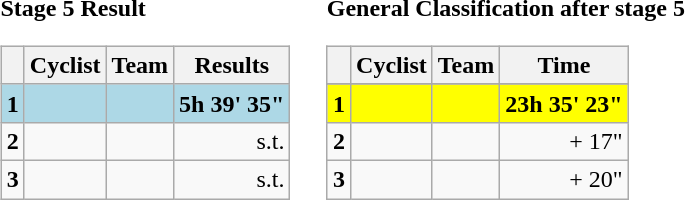<table>
<tr>
<td><strong>Stage 5 Result</strong><br><table class="wikitable">
<tr>
<th></th>
<th>Cyclist</th>
<th>Team</th>
<th>Results</th>
</tr>
<tr style="background:lightblue">
<td><strong>1</strong></td>
<td><strong></strong></td>
<td><strong></strong></td>
<td align=right><strong>5h 39' 35"</strong></td>
</tr>
<tr>
<td><strong>2</strong></td>
<td></td>
<td></td>
<td align=right>s.t.</td>
</tr>
<tr>
<td><strong>3</strong></td>
<td></td>
<td></td>
<td align=right>s.t.</td>
</tr>
</table>
</td>
<td></td>
<td><strong>General Classification after stage 5</strong><br><table class="wikitable">
<tr>
<th></th>
<th>Cyclist</th>
<th>Team</th>
<th>Time</th>
</tr>
<tr>
</tr>
<tr style="background:yellow">
<td><strong>1</strong></td>
<td><strong></strong></td>
<td><strong></strong></td>
<td align=right><strong>23h 35' 23"</strong></td>
</tr>
<tr>
<td><strong>2</strong></td>
<td></td>
<td></td>
<td align=right>+ 17"</td>
</tr>
<tr>
<td><strong>3</strong></td>
<td></td>
<td></td>
<td align=right>+ 20"</td>
</tr>
</table>
</td>
</tr>
</table>
